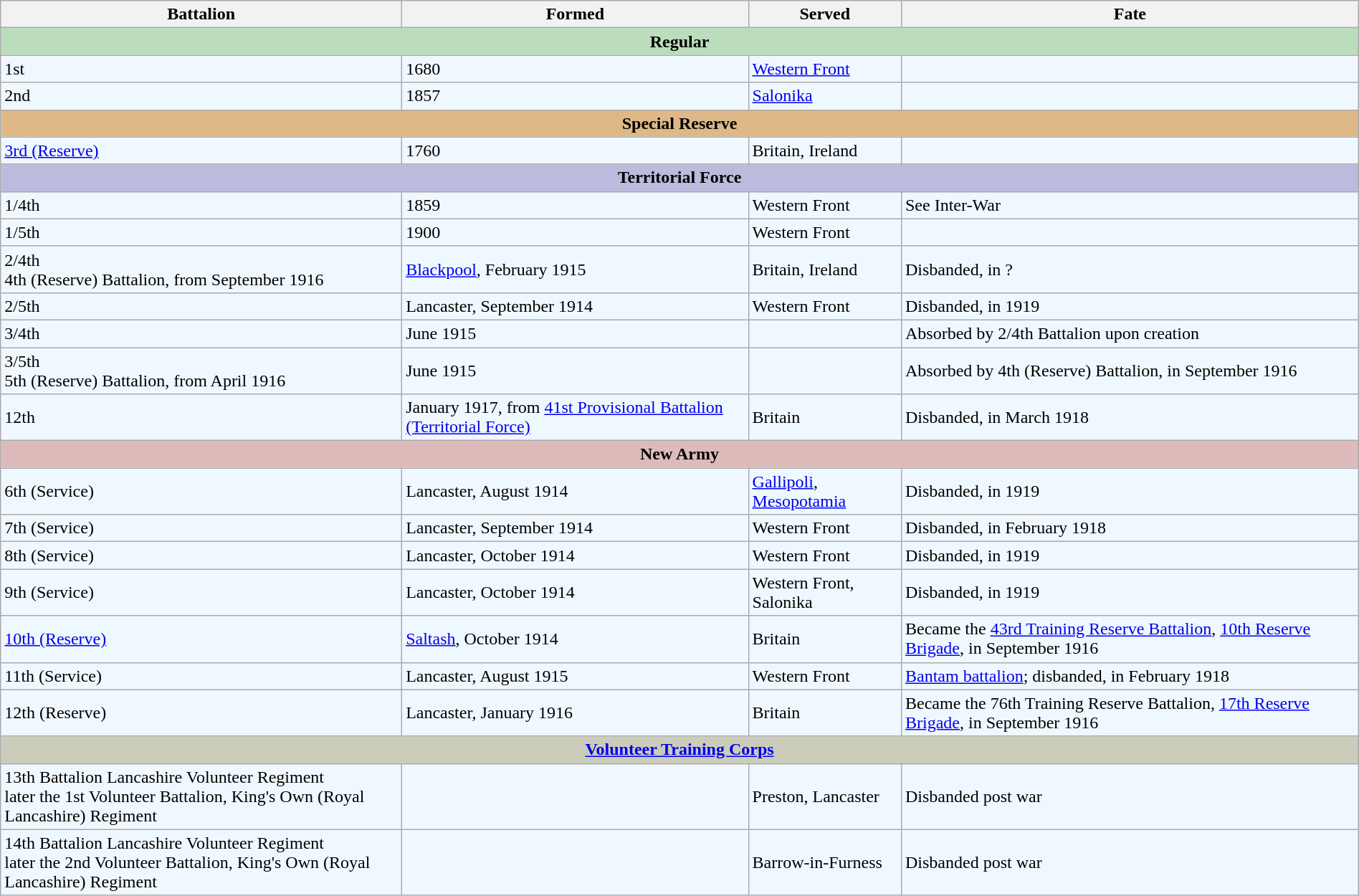<table class="wikitable" style="width:100%;">
<tr>
<th>Battalion</th>
<th>Formed</th>
<th>Served</th>
<th>Fate</th>
</tr>
<tr>
<th colspan="5" style="background:#bdb;">Regular</th>
</tr>
<tr style="background:#f0f8ff;">
<td>1st</td>
<td>1680</td>
<td><a href='#'>Western Front</a></td>
<td></td>
</tr>
<tr style="background:#f0f8ff;">
<td>2nd</td>
<td>1857</td>
<td><a href='#'>Salonika</a></td>
<td></td>
</tr>
<tr>
<th colspan="5" style="background:#deb887;">Special Reserve</th>
</tr>
<tr style="background:#f0f8ff;">
<td><a href='#'>3rd (Reserve)</a></td>
<td>1760</td>
<td>Britain, Ireland</td>
<td></td>
</tr>
<tr>
<th colspan="5" style="background:#bbd;">Territorial Force</th>
</tr>
<tr style="background:#f0f8ff;">
<td>1/4th</td>
<td>1859</td>
<td>Western Front</td>
<td>See Inter-War</td>
</tr>
<tr style="background:#f0f8ff;">
<td>1/5th</td>
<td>1900</td>
<td>Western Front</td>
<td></td>
</tr>
<tr style="background:#f0f8ff;">
<td>2/4th <br> 4th (Reserve) Battalion, from September 1916</td>
<td><a href='#'>Blackpool</a>, February 1915</td>
<td>Britain, Ireland</td>
<td>Disbanded, in ?</td>
</tr>
<tr style="background:#f0f8ff;">
<td>2/5th</td>
<td>Lancaster, September 1914</td>
<td>Western Front</td>
<td>Disbanded, in 1919</td>
</tr>
<tr style="background:#f0f8ff;">
<td>3/4th</td>
<td>June 1915</td>
<td></td>
<td>Absorbed by 2/4th Battalion upon creation</td>
</tr>
<tr style="background:#f0f8ff;">
<td>3/5th <br> 5th (Reserve) Battalion, from April 1916</td>
<td>June 1915</td>
<td></td>
<td>Absorbed by 4th (Reserve) Battalion, in September 1916</td>
</tr>
<tr style="background:#f0f8ff;">
<td>12th</td>
<td>January 1917, from <a href='#'>41st Provisional Battalion (Territorial Force)</a></td>
<td>Britain</td>
<td>Disbanded, in March 1918</td>
</tr>
<tr>
<th colspan="5" style="background:#dbb;">New Army</th>
</tr>
<tr style="background:#f0f8ff;">
<td>6th (Service)</td>
<td>Lancaster, August 1914</td>
<td><a href='#'>Gallipoli</a>, <a href='#'>Mesopotamia</a></td>
<td>Disbanded, in 1919</td>
</tr>
<tr style="background:#f0f8ff;">
<td>7th (Service)</td>
<td>Lancaster, September 1914</td>
<td>Western Front</td>
<td>Disbanded, in February 1918</td>
</tr>
<tr style="background:#f0f8ff;">
<td>8th (Service)</td>
<td>Lancaster, October 1914</td>
<td>Western Front</td>
<td>Disbanded, in 1919</td>
</tr>
<tr style="background:#f0f8ff;">
<td>9th (Service)</td>
<td>Lancaster, October 1914</td>
<td>Western Front, Salonika</td>
<td>Disbanded, in 1919</td>
</tr>
<tr style="background:#f0f8ff;">
<td><a href='#'>10th (Reserve)</a></td>
<td><a href='#'>Saltash</a>, October 1914</td>
<td>Britain</td>
<td>Became the <a href='#'>43rd Training Reserve Battalion</a>, <a href='#'>10th Reserve Brigade</a>, in September 1916</td>
</tr>
<tr style="background:#f0f8ff;">
<td>11th (Service)</td>
<td>Lancaster, August 1915</td>
<td>Western Front</td>
<td><a href='#'>Bantam battalion</a>; disbanded, in February 1918</td>
</tr>
<tr style="background:#f0f8ff;">
<td>12th (Reserve)</td>
<td>Lancaster, January 1916</td>
<td>Britain</td>
<td>Became the 76th Training Reserve Battalion, <a href='#'>17th Reserve Brigade</a>, in September 1916</td>
</tr>
<tr>
<th colspan="5" style="background:#ccb;"><a href='#'>Volunteer Training Corps</a></th>
</tr>
<tr style="background:#f0f8ff;">
<td>13th Battalion Lancashire Volunteer Regiment<br>later the 1st Volunteer Battalion, King's Own (Royal Lancashire) Regiment</td>
<td></td>
<td>Preston, Lancaster</td>
<td>Disbanded post war</td>
</tr>
<tr style="background:#f0f8ff;">
<td>14th Battalion Lancashire Volunteer Regiment<br>later the 2nd Volunteer Battalion, King's Own (Royal Lancashire) Regiment</td>
<td></td>
<td>Barrow-in-Furness</td>
<td>Disbanded post war</td>
</tr>
</table>
